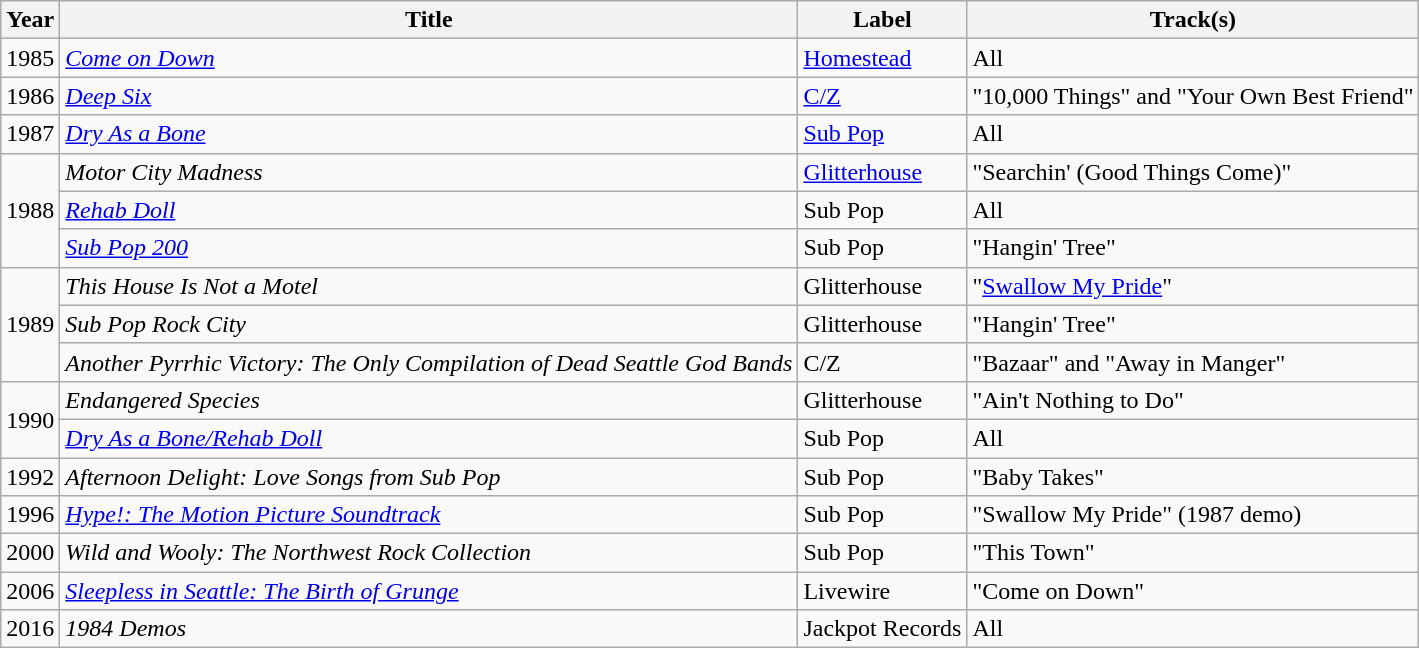<table class="wikitable">
<tr>
<th><strong>Year</strong></th>
<th><strong>Title</strong></th>
<th><strong>Label</strong></th>
<th><strong>Track(s)</strong></th>
</tr>
<tr>
<td>1985</td>
<td><em><a href='#'>Come on Down</a></em></td>
<td><a href='#'>Homestead</a></td>
<td>All</td>
</tr>
<tr>
<td>1986</td>
<td><em><a href='#'>Deep Six</a></em></td>
<td><a href='#'>C/Z</a></td>
<td>"10,000 Things" and "Your Own Best Friend"</td>
</tr>
<tr>
<td>1987</td>
<td><em><a href='#'>Dry As a Bone</a></em></td>
<td><a href='#'>Sub Pop</a></td>
<td>All</td>
</tr>
<tr>
<td rowspan="3">1988</td>
<td><em>Motor City Madness</em></td>
<td><a href='#'>Glitterhouse</a></td>
<td>"Searchin' (Good Things Come)"</td>
</tr>
<tr>
<td><em><a href='#'>Rehab Doll</a></em></td>
<td>Sub Pop</td>
<td>All</td>
</tr>
<tr>
<td><em><a href='#'>Sub Pop 200</a></em></td>
<td>Sub Pop</td>
<td>"Hangin' Tree"</td>
</tr>
<tr>
<td rowspan="3">1989</td>
<td><em>This House Is Not a Motel</em></td>
<td>Glitterhouse</td>
<td>"<a href='#'>Swallow My Pride</a>"</td>
</tr>
<tr>
<td><em>Sub Pop Rock City</em></td>
<td>Glitterhouse</td>
<td>"Hangin' Tree"</td>
</tr>
<tr>
<td><em>Another Pyrrhic Victory: The Only Compilation of Dead Seattle God Bands</em></td>
<td>C/Z</td>
<td>"Bazaar" and "Away in Manger"</td>
</tr>
<tr>
<td rowspan="2">1990</td>
<td><em>Endangered Species</em></td>
<td>Glitterhouse</td>
<td>"Ain't Nothing to Do"</td>
</tr>
<tr>
<td><em><a href='#'>Dry As a Bone/Rehab Doll</a></em></td>
<td>Sub Pop</td>
<td>All</td>
</tr>
<tr>
<td>1992</td>
<td><em>Afternoon Delight: Love Songs from Sub Pop</em></td>
<td>Sub Pop</td>
<td>"Baby Takes"</td>
</tr>
<tr>
<td>1996</td>
<td><em><a href='#'>Hype!: The Motion Picture Soundtrack</a></em></td>
<td>Sub Pop</td>
<td>"Swallow My Pride" (1987 demo)</td>
</tr>
<tr>
<td>2000</td>
<td><em>Wild and Wooly: The Northwest Rock Collection</em></td>
<td>Sub Pop</td>
<td>"This Town"</td>
</tr>
<tr>
<td>2006</td>
<td><em><a href='#'>Sleepless in Seattle: The Birth of Grunge</a></em></td>
<td>Livewire</td>
<td>"Come on Down"</td>
</tr>
<tr>
<td>2016</td>
<td><em>1984 Demos</em></td>
<td>Jackpot Records</td>
<td>All</td>
</tr>
</table>
